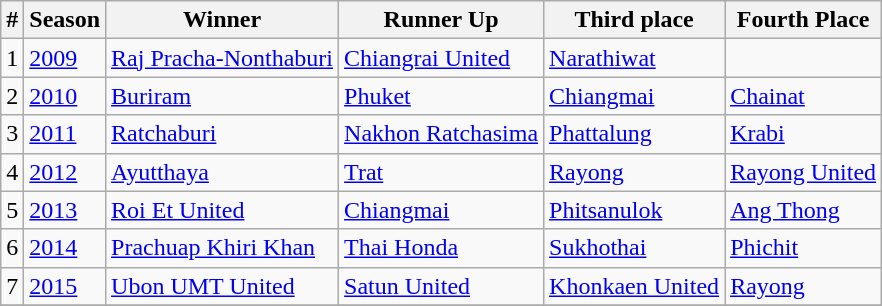<table class="wikitable">
<tr>
<th>#</th>
<th>Season</th>
<th>Winner</th>
<th>Runner Up</th>
<th>Third place</th>
<th>Fourth Place</th>
</tr>
<tr>
<td>1</td>
<td><a href='#'>2009</a></td>
<td><a href='#'>Raj Pracha-Nonthaburi</a></td>
<td><a href='#'>Chiangrai United</a></td>
<td><a href='#'>Narathiwat</a></td>
<td></td>
</tr>
<tr>
<td>2</td>
<td><a href='#'>2010</a></td>
<td><a href='#'>Buriram</a></td>
<td><a href='#'>Phuket</a></td>
<td><a href='#'>Chiangmai</a></td>
<td><a href='#'>Chainat</a></td>
</tr>
<tr>
<td>3</td>
<td><a href='#'>2011</a></td>
<td><a href='#'>Ratchaburi</a></td>
<td><a href='#'>Nakhon Ratchasima</a></td>
<td><a href='#'>Phattalung</a></td>
<td><a href='#'>Krabi</a></td>
</tr>
<tr>
<td>4</td>
<td><a href='#'>2012</a></td>
<td><a href='#'>Ayutthaya</a></td>
<td><a href='#'>Trat</a></td>
<td><a href='#'>Rayong</a></td>
<td><a href='#'>Rayong United</a></td>
</tr>
<tr>
<td>5</td>
<td><a href='#'>2013</a></td>
<td><a href='#'>Roi Et United</a></td>
<td><a href='#'>Chiangmai</a></td>
<td><a href='#'>Phitsanulok</a></td>
<td><a href='#'>Ang Thong</a></td>
</tr>
<tr>
<td>6</td>
<td><a href='#'>2014</a></td>
<td><a href='#'>Prachuap Khiri Khan</a></td>
<td><a href='#'>Thai Honda</a></td>
<td><a href='#'>Sukhothai</a></td>
<td><a href='#'>Phichit</a></td>
</tr>
<tr>
<td>7</td>
<td><a href='#'>2015</a></td>
<td><a href='#'>Ubon UMT United</a></td>
<td><a href='#'>Satun United</a></td>
<td><a href='#'>Khonkaen United</a></td>
<td><a href='#'>Rayong</a></td>
</tr>
<tr>
</tr>
</table>
